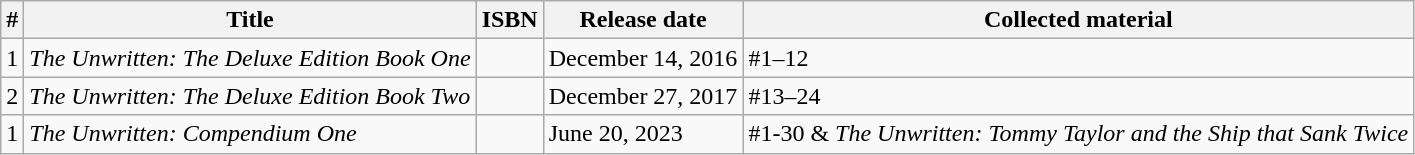<table class="wikitable">
<tr>
<th>#</th>
<th>Title</th>
<th>ISBN</th>
<th>Release date</th>
<th>Collected material</th>
</tr>
<tr>
<td>1</td>
<td><em>The Unwritten: The Deluxe Edition Book One</em></td>
<td></td>
<td>December 14, 2016</td>
<td>#1–12</td>
</tr>
<tr>
<td>2</td>
<td><em>The Unwritten: The Deluxe Edition Book Two</em></td>
<td></td>
<td>December 27, 2017</td>
<td>#13–24</td>
</tr>
<tr>
<td>1</td>
<td><em>The Unwritten: Compendium One</em></td>
<td></td>
<td>June 20, 2023</td>
<td>#1-30 & <em>The Unwritten: Tommy Taylor and the Ship that Sank Twice</em></td>
</tr>
</table>
